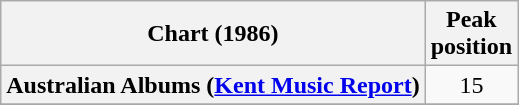<table class="wikitable sortable plainrowheaders" style="text-align:center">
<tr>
<th scope=col>Chart (1986)</th>
<th scope=col>Peak<br>position</th>
</tr>
<tr>
<th scope=row>Australian Albums (<a href='#'>Kent Music Report</a>)</th>
<td align="center">15</td>
</tr>
<tr>
</tr>
<tr>
</tr>
<tr>
</tr>
<tr>
</tr>
<tr>
</tr>
</table>
